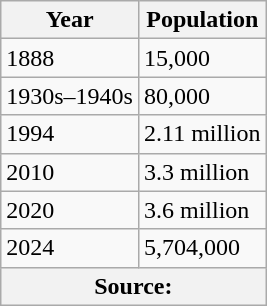<table class="wikitable">
<tr>
<th>Year</th>
<th>Population</th>
</tr>
<tr>
<td>1888</td>
<td>15,000</td>
</tr>
<tr>
<td>1930s–1940s</td>
<td>80,000</td>
</tr>
<tr>
<td>1994</td>
<td>2.11 million</td>
</tr>
<tr>
<td>2010</td>
<td>3.3 million</td>
</tr>
<tr>
<td>2020</td>
<td>3.6 million</td>
</tr>
<tr>
<td>2024</td>
<td>5,704,000</td>
</tr>
<tr>
<th colspan=2>Source:</th>
</tr>
</table>
